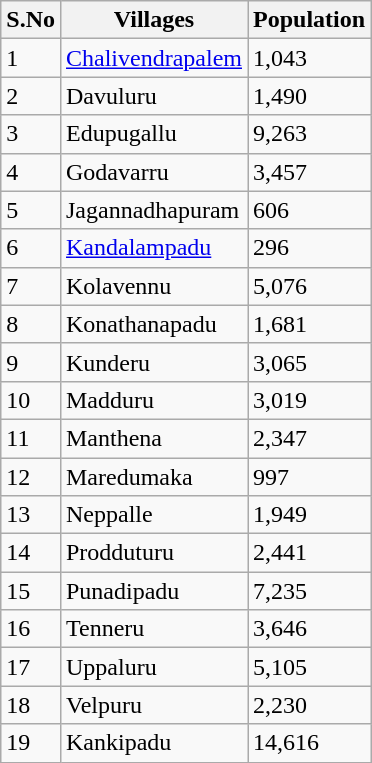<table class="wikitable">
<tr>
<th>S.No</th>
<th>Villages</th>
<th>Population</th>
</tr>
<tr>
<td>1</td>
<td><a href='#'>Chalivendrapalem</a></td>
<td>1,043</td>
</tr>
<tr>
<td>2</td>
<td>Davuluru</td>
<td>1,490</td>
</tr>
<tr>
<td>3</td>
<td>Edupugallu</td>
<td>9,263</td>
</tr>
<tr>
<td>4</td>
<td>Godavarru</td>
<td>3,457</td>
</tr>
<tr>
<td>5</td>
<td>Jagannadhapuram</td>
<td>606</td>
</tr>
<tr>
<td>6</td>
<td><a href='#'>Kandalampadu</a></td>
<td>296</td>
</tr>
<tr>
<td>7</td>
<td>Kolavennu</td>
<td>5,076</td>
</tr>
<tr>
<td>8</td>
<td>Konathanapadu</td>
<td>1,681</td>
</tr>
<tr>
<td>9</td>
<td>Kunderu</td>
<td>3,065</td>
</tr>
<tr>
<td>10</td>
<td>Madduru</td>
<td>3,019</td>
</tr>
<tr>
<td>11</td>
<td>Manthena</td>
<td>2,347</td>
</tr>
<tr>
<td>12</td>
<td>Maredumaka</td>
<td>997</td>
</tr>
<tr>
<td>13</td>
<td>Neppalle</td>
<td>1,949</td>
</tr>
<tr>
<td>14</td>
<td>Prodduturu</td>
<td>2,441</td>
</tr>
<tr>
<td>15</td>
<td>Punadipadu</td>
<td>7,235</td>
</tr>
<tr>
<td>16</td>
<td>Tenneru</td>
<td>3,646</td>
</tr>
<tr>
<td>17</td>
<td>Uppaluru</td>
<td>5,105</td>
</tr>
<tr>
<td>18</td>
<td>Velpuru</td>
<td>2,230</td>
</tr>
<tr>
<td>19</td>
<td>Kankipadu</td>
<td>14,616</td>
</tr>
</table>
